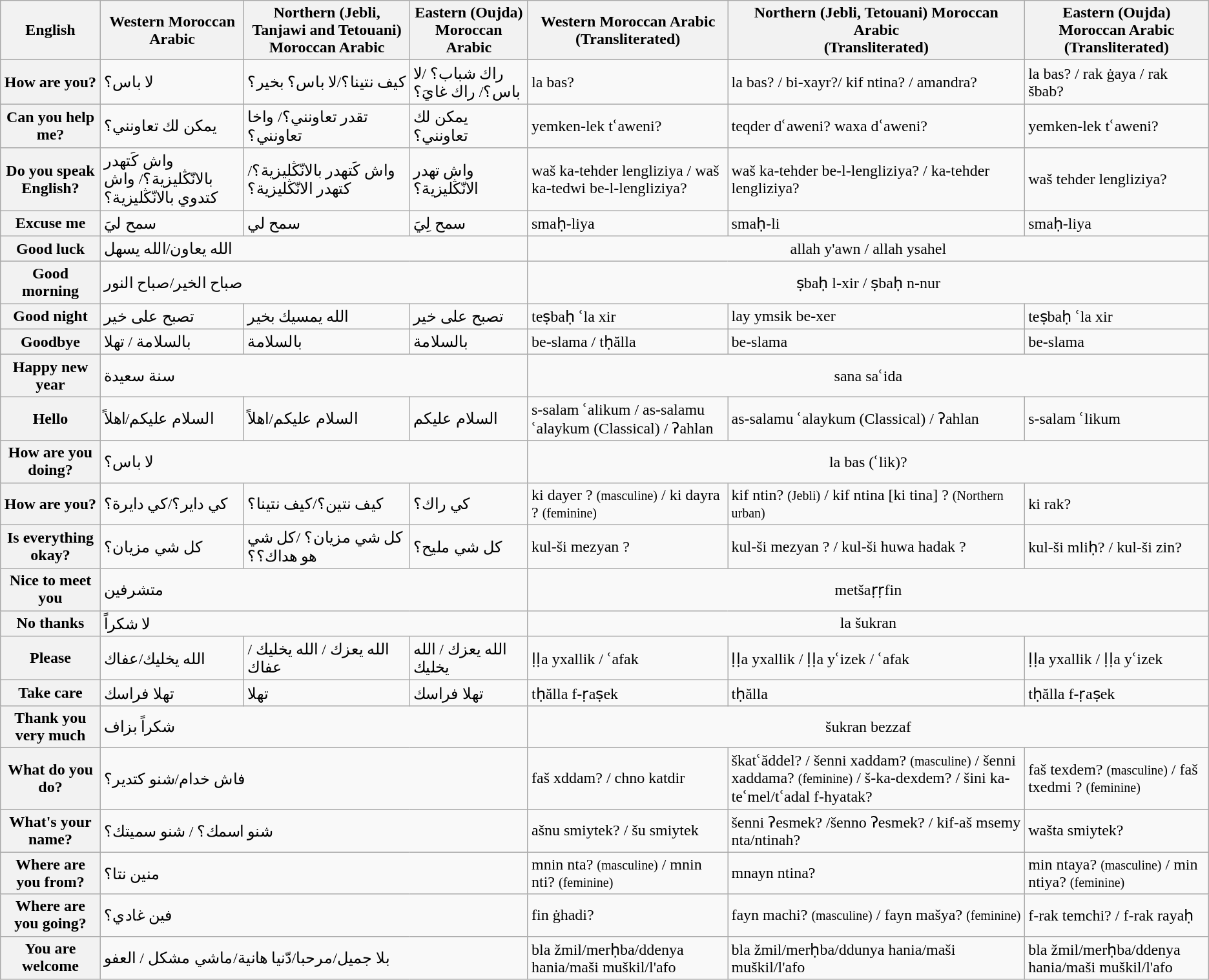<table class="wikitable">
<tr>
<th>English</th>
<th>Western Moroccan Arabic</th>
<th>Northern (Jebli, Tanjawi and Tetouani) Moroccan Arabic</th>
<th>Eastern (Oujda) Moroccan Arabic</th>
<th>Western Moroccan Arabic<br>(Transliterated)</th>
<th>Northern (Jebli, Tetouani) Moroccan Arabic<br>(Transliterated)</th>
<th>Eastern (Oujda) Moroccan Arabic<br>(Transliterated)</th>
</tr>
<tr>
<th>How are you?</th>
<td>لا باس؟</td>
<td>كيف نتينا؟/لا باس؟ بخير؟</td>
<td>راك شباب؟ /لا باس؟/ راك غايَ؟</td>
<td>la bas?</td>
<td>la bas? / bi-xayr?/ kif ntina? / amandra?</td>
<td>la bas? / rak ġaya / rak šbab?</td>
</tr>
<tr>
<th>Can you help me?</th>
<td>يمكن لك تعاونني؟</td>
<td>تقدر تعاونني؟/ واخا تعاونني؟</td>
<td>يمكن لك تعاونني؟</td>
<td>yemken-lek tʿaweni?</td>
<td>teqder dʿaweni? waxa dʿaweni?</td>
<td>yemken-lek tʿaweni?</td>
</tr>
<tr>
<th>Do you speak English?</th>
<td>واش كَتهدر بالانّڭليزية؟/ واش كتدوي بالانّڭليزية؟</td>
<td>واش كَتهدر بالانّڭليزية؟/كتهدر الانّڭليزية؟</td>
<td>واش تهدر الانّڭليزية؟</td>
<td>waš ka-tehder lengliziya / waš ka-tedwi be-l-lengliziya?</td>
<td>waš ka-tehder be-l-lengliziya? / ka-tehder lengliziya?</td>
<td>waš tehder lengliziya?</td>
</tr>
<tr>
<th>Excuse me</th>
<td>سمح ليَ</td>
<td>سمح لي</td>
<td>سمح لِيَ</td>
<td>smaḥ-liya</td>
<td>smaḥ-li</td>
<td>smaḥ-liya</td>
</tr>
<tr>
<th>Good luck</th>
<td colspan="3">الله يعاون/الله يسهل</td>
<td colspan=3 style="text-align: center;">allah y'awn / allah ysahel</td>
</tr>
<tr>
<th>Good morning</th>
<td colspan="3">صباح الخير/صباح النور</td>
<td colspan=3 style="text-align: center;">ṣbaḥ l-xir / ṣbaḥ n-nur</td>
</tr>
<tr>
<th>Good night</th>
<td>تصبح على خير</td>
<td>الله يمسيك بخير</td>
<td>تصبح على خير</td>
<td>teṣbaḥ ʿla xir</td>
<td>lay ymsik be-xer</td>
<td>teṣbaḥ ʿla xir</td>
</tr>
<tr>
<th>Goodbye</th>
<td>بالسلامة / تهلا</td>
<td>بالسلامة</td>
<td>بالسلامة</td>
<td>be-slama / tḥălla</td>
<td>be-slama</td>
<td>be-slama</td>
</tr>
<tr>
<th>Happy new year</th>
<td colspan="3">سنة سعيدة</td>
<td colspan=3 style="text-align: center;">sana saʿida</td>
</tr>
<tr>
<th>Hello</th>
<td>السلام عليكم/اهلاً</td>
<td>السلام عليكم/اهلاً</td>
<td>السلام عليكم</td>
<td>s-salam ʿalikum / as-salamu ʿalaykum (Classical) / ʔahlan</td>
<td>as-salamu ʿalaykum (Classical) / ʔahlan</td>
<td>s-salam ʿlikum</td>
</tr>
<tr>
<th>How are you doing?</th>
<td colspan="3">لا باس؟</td>
<td colspan=3 style="text-align: center;">la bas (ʿlik)?</td>
</tr>
<tr>
<th>How are you?</th>
<td>كي داير؟/كي دايرة؟</td>
<td>كيف نتين؟/كيف نتينا؟</td>
<td>كي راك؟</td>
<td>ki dayer ? <small>(masculine)</small> / ki dayra ? <small>(feminine)</small></td>
<td>kif ntin? <small>(Jebli)</small> / kif ntina [ki tina] ? <small>(Northern urban)</small></td>
<td>ki rak?</td>
</tr>
<tr>
<th>Is everything okay?</th>
<td>كل شي مزيان؟</td>
<td>كل شي مزيان؟ /كل شي هو هداك؟؟</td>
<td>كل شي مليح؟</td>
<td>kul-ši mezyan ?</td>
<td>kul-ši mezyan ? / kul-ši huwa hadak ?</td>
<td>kul-ši mliḥ? / kul-ši zin?</td>
</tr>
<tr>
<th>Nice to meet you</th>
<td colspan="3">متشرفين</td>
<td colspan=3 style="text-align: center;">metšaṛṛfin </td>
</tr>
<tr>
<th>No thanks</th>
<td colspan="3">لا شكراً</td>
<td colspan=3 style="text-align: center;">la šukran</td>
</tr>
<tr>
<th>Please</th>
<td>الله يخليك/عفاك</td>
<td>الله يعزك / الله يخليك / عفاك</td>
<td>الله يعزك / الله يخليك</td>
<td>ḷḷa yxallik / ʿafak</td>
<td>ḷḷa yxallik / ḷḷa yʿizek / ʿafak</td>
<td>ḷḷa yxallik / ḷḷa yʿizek</td>
</tr>
<tr>
<th>Take care</th>
<td>تهلا فراسك</td>
<td>تهلا</td>
<td>تهلا فراسك</td>
<td>tḥălla f-ṛaṣek</td>
<td>tḥălla</td>
<td>tḥălla f-ṛaṣek</td>
</tr>
<tr>
<th>Thank you very much</th>
<td colspan="3">شكراً بزاف</td>
<td colspan=3 style="text-align: center;">šukran bezzaf</td>
</tr>
<tr>
<th>What do you do?</th>
<td colspan="3">فاش خدام/شنو كتدير؟</td>
<td>faš xddam? / chno katdir</td>
<td>škatʿăddel? / šenni xaddam? <small>(masculine)</small> / šenni xaddama? <small>(feminine)</small> / š-ka-dexdem? / šini ka-teʿmel/tʿadal f-hyatak?</td>
<td>faš texdem? <small>(masculine)</small> / faš txedmi ? <small>(feminine)</small></td>
</tr>
<tr>
<th>What's your name?</th>
<td colspan="3">شنو اسمك؟ / شنو سميتك؟</td>
<td>ašnu smiytek? / šu smiytek</td>
<td>šenni ʔesmek? /šenno ʔesmek? / kif-aš msemy nta/ntinah?</td>
<td>wašta smiytek?</td>
</tr>
<tr>
<th>Where are you from?</th>
<td colspan="3">منين نتا؟</td>
<td>mnin nta? <small>(masculine)</small> / mnin nti? <small>(feminine)</small></td>
<td>mnayn ntina?</td>
<td>min ntaya? <small>(masculine)</small> / min ntiya? <small>(feminine)</small></td>
</tr>
<tr>
<th>Where are you going?</th>
<td colspan="3">فين غادي؟</td>
<td>fin ġhadi?</td>
<td>fayn machi? <small>(masculine)</small> / fayn mašya? <small>(feminine)</small></td>
<td>f-rak temchi? / f-rak rayaḥ</td>
</tr>
<tr>
<th>You are welcome</th>
<td colspan="3">بلا جميل/مرحبا/دّنيا هانية/ماشي مشكل / العفو</td>
<td>bla žmil/merḥba/ddenya hania/maši muškil/l'afo</td>
<td>bla žmil/merḥba/ddunya hania/maši muškil/l'afo</td>
<td>bla žmil/merḥba/ddenya hania/maši muškil/l'afo</td>
</tr>
</table>
